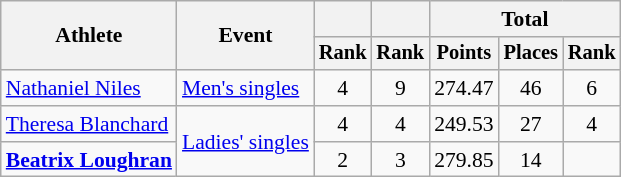<table class=wikitable style=font-size:90%;text-align:center>
<tr>
<th rowspan=2>Athlete</th>
<th rowspan=2>Event</th>
<th></th>
<th></th>
<th colspan=3>Total</th>
</tr>
<tr style=font-size:95%>
<th>Rank</th>
<th>Rank</th>
<th>Points</th>
<th>Places</th>
<th>Rank</th>
</tr>
<tr>
<td align=left><a href='#'>Nathaniel Niles</a></td>
<td align=left><a href='#'>Men's singles</a></td>
<td>4</td>
<td>9</td>
<td>274.47</td>
<td>46</td>
<td>6</td>
</tr>
<tr>
<td align=left><a href='#'>Theresa Blanchard</a></td>
<td align=left rowspan=2><a href='#'>Ladies' singles</a></td>
<td>4</td>
<td>4</td>
<td>249.53</td>
<td>27</td>
<td>4</td>
</tr>
<tr>
<td align=left><strong><a href='#'>Beatrix Loughran</a></strong></td>
<td>2</td>
<td>3</td>
<td>279.85</td>
<td>14</td>
<td></td>
</tr>
</table>
